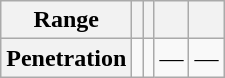<table class="wikitable">
<tr>
<th>Range</th>
<th></th>
<th></th>
<th></th>
<th></th>
</tr>
<tr>
<th>Penetration</th>
<td></td>
<td></td>
<td>—</td>
<td>—</td>
</tr>
</table>
